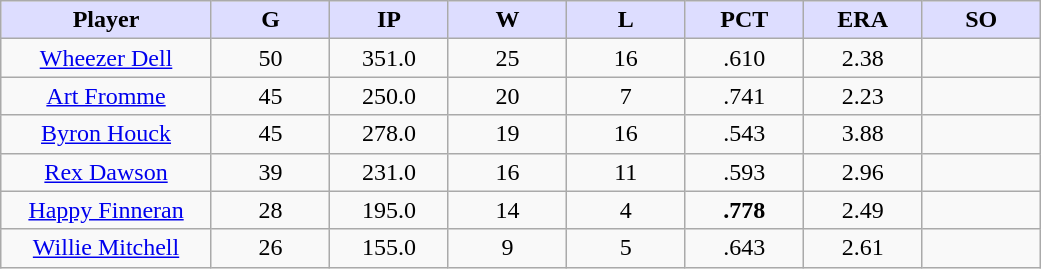<table class="wikitable sortable">
<tr>
<th style="background:#ddf; width:16%;">Player</th>
<th style="background:#ddf; width:9%;">G</th>
<th style="background:#ddf; width:9%;">IP</th>
<th style="background:#ddf; width:9%;">W</th>
<th style="background:#ddf; width:9%;">L</th>
<th style="background:#ddf; width:9%;">PCT</th>
<th style="background:#ddf; width:9%;">ERA</th>
<th style="background:#ddf; width:9%;">SO</th>
</tr>
<tr style="text-align:center;">
<td><a href='#'>Wheezer Dell</a></td>
<td>50</td>
<td>351.0</td>
<td>25</td>
<td>16</td>
<td>.610</td>
<td>2.38</td>
<td></td>
</tr>
<tr style="text-align:center;">
<td><a href='#'>Art Fromme</a></td>
<td>45</td>
<td>250.0</td>
<td>20</td>
<td>7</td>
<td>.741</td>
<td>2.23</td>
<td></td>
</tr>
<tr style="text-align:center;">
<td><a href='#'>Byron Houck</a></td>
<td>45</td>
<td>278.0</td>
<td>19</td>
<td>16</td>
<td>.543</td>
<td>3.88</td>
<td></td>
</tr>
<tr style="text-align:center;">
<td><a href='#'>Rex Dawson</a></td>
<td>39</td>
<td>231.0</td>
<td>16</td>
<td>11</td>
<td>.593</td>
<td>2.96</td>
<td></td>
</tr>
<tr style="text-align:center;">
<td><a href='#'>Happy Finneran</a></td>
<td>28</td>
<td>195.0</td>
<td>14</td>
<td>4</td>
<td><strong>.778</strong></td>
<td>2.49</td>
<td></td>
</tr>
<tr style="text-align:center;">
<td><a href='#'>Willie Mitchell</a></td>
<td>26</td>
<td>155.0</td>
<td>9</td>
<td>5</td>
<td>.643</td>
<td>2.61</td>
<td></td>
</tr>
</table>
